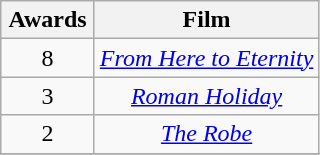<table class="wikitable" rowspan="2" style="text-align:center;">
<tr>
<th scope="col" style="width:55px;">Awards</th>
<th scope="col" style="text-align:center;">Film</th>
</tr>
<tr>
<td rowspan=1, style="text-align:center">8</td>
<td><em><a href='#'>From Here to Eternity</a></em></td>
</tr>
<tr>
<td rowspan=1, style="text-align:center">3</td>
<td><em><a href='#'>Roman Holiday</a></em></td>
</tr>
<tr>
<td rowspan=1, style="text-align:center">2</td>
<td><em><a href='#'>The Robe</a></em></td>
</tr>
<tr>
</tr>
</table>
